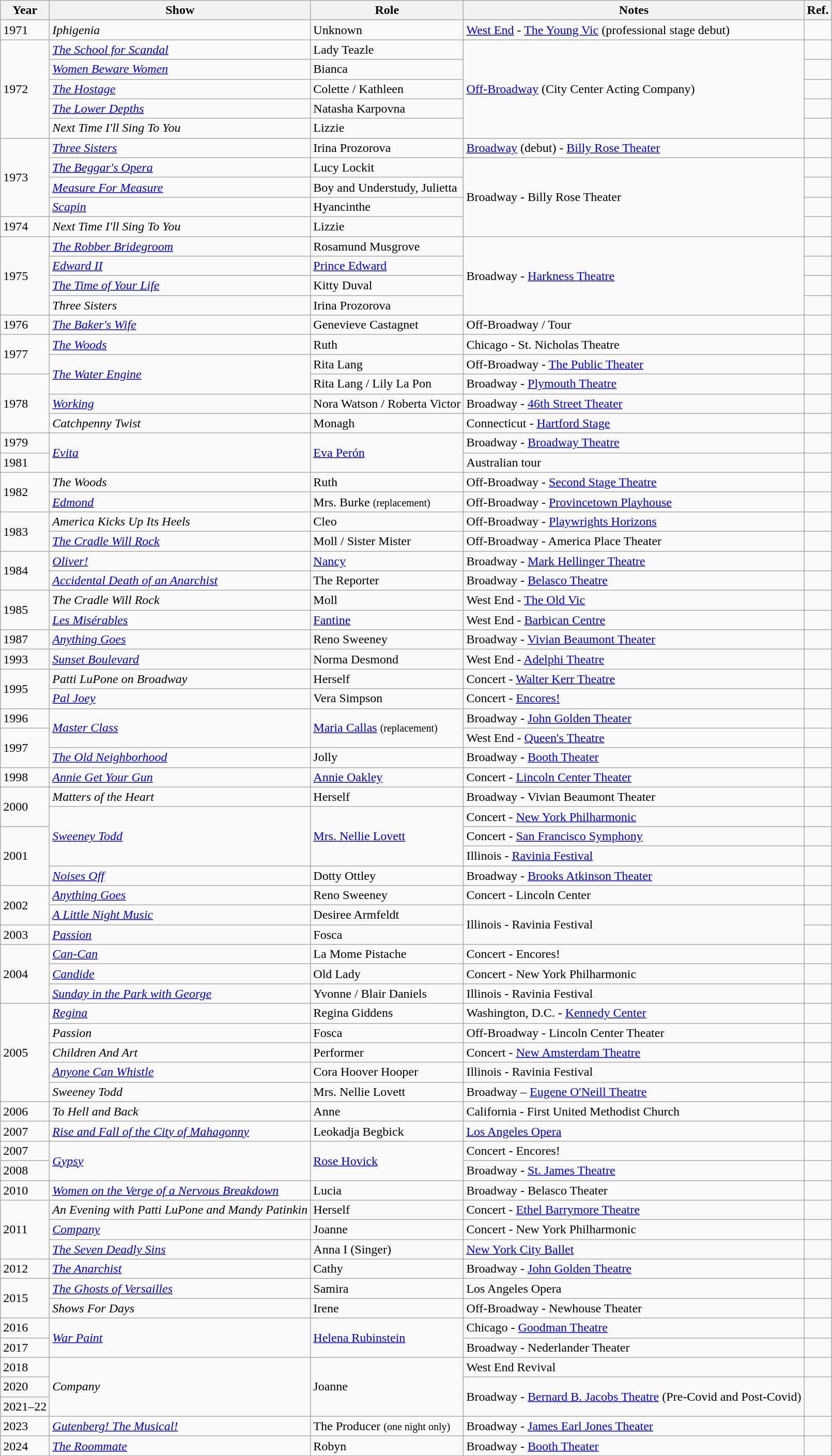<table class="wikitable sortable">
<tr>
<th>Year</th>
<th>Show</th>
<th>Role</th>
<th>Notes</th>
<th class=unsortable>Ref.</th>
</tr>
<tr>
<td>1971</td>
<td><em>Iphigenia</em></td>
<td>Unknown</td>
<td><a href='#'>West End</a> - <a href='#'>The Young Vic</a> (professional stage debut)</td>
<td></td>
</tr>
<tr>
<td rowspan="5">1972</td>
<td><em><a href='#'>The School for Scandal</a></em></td>
<td>Lady Teazle</td>
<td rowspan="5"><a href='#'>Off-Broadway</a> (City Center Acting Company)</td>
<td></td>
</tr>
<tr>
<td><em><a href='#'>Women Beware Women</a></em></td>
<td>Bianca</td>
<td></td>
</tr>
<tr>
<td><em><a href='#'>The Hostage</a></em></td>
<td>Colette / Kathleen</td>
<td></td>
</tr>
<tr>
<td><em><a href='#'>The Lower Depths</a></em></td>
<td>Natasha Karpovna</td>
<td></td>
</tr>
<tr>
<td><em>Next Time I'll Sing To You</em></td>
<td>Lizzie</td>
<td></td>
</tr>
<tr>
<td rowspan="4">1973</td>
<td><em><a href='#'>Three Sisters</a></em></td>
<td>Irina Prozorova</td>
<td><a href='#'>Broadway</a> (debut) - <a href='#'>Billy Rose Theater</a></td>
<td></td>
</tr>
<tr>
<td><em><a href='#'>The Beggar's Opera</a></em></td>
<td>Lucy Lockit</td>
<td rowspan="4">Broadway - Billy Rose Theater</td>
<td></td>
</tr>
<tr>
<td><em><a href='#'>Measure For Measure</a></em></td>
<td>Boy and Understudy, Julietta</td>
<td></td>
</tr>
<tr>
<td><em><a href='#'>Scapin</a></em></td>
<td>Hyancinthe</td>
<td></td>
</tr>
<tr>
<td>1974</td>
<td><em>Next Time I'll Sing To You</em></td>
<td>Lizzie</td>
<td></td>
</tr>
<tr>
<td rowspan="4">1975</td>
<td><em><a href='#'>The Robber Bridegroom</a></em></td>
<td>Rosamund Musgrove</td>
<td rowspan="4">Broadway - <a href='#'>Harkness Theatre</a></td>
<td></td>
</tr>
<tr>
<td><em><a href='#'>Edward II</a></em></td>
<td><a href='#'>Prince Edward</a></td>
<td></td>
</tr>
<tr>
<td><em><a href='#'>The Time of Your Life</a></em></td>
<td>Kitty Duval</td>
<td></td>
</tr>
<tr>
<td><em>Three Sisters</em></td>
<td>Irina Prozorova</td>
<td></td>
</tr>
<tr>
<td>1976</td>
<td><em><a href='#'>The Baker's Wife</a></em></td>
<td>Genevieve Castagnet</td>
<td>Off-Broadway / Tour</td>
<td></td>
</tr>
<tr>
<td rowspan=2>1977</td>
<td><em><a href='#'>The Woods</a></em></td>
<td>Ruth</td>
<td>Chicago - St. Nicholas Theatre</td>
<td></td>
</tr>
<tr>
<td rowspan="2"><em><a href='#'>The Water Engine</a></em></td>
<td>Rita Lang</td>
<td>Off-Broadway - <a href='#'>The Public Theater</a></td>
<td></td>
</tr>
<tr>
<td rowspan="3">1978</td>
<td>Rita Lang / Lily La Pon</td>
<td>Broadway - <a href='#'>Plymouth Theatre</a></td>
<td></td>
</tr>
<tr>
<td><em><a href='#'>Working</a></em></td>
<td>Nora Watson / Roberta Victor</td>
<td>Broadway - <a href='#'>46th Street Theater</a></td>
<td></td>
</tr>
<tr>
<td><em>Catchpenny Twist</em></td>
<td>Monagh</td>
<td>Connecticut - <a href='#'>Hartford Stage</a></td>
<td></td>
</tr>
<tr>
<td>1979</td>
<td rowspan="2"><em><a href='#'>Evita</a></em></td>
<td rowspan="2"><a href='#'>Eva Perón</a></td>
<td>Broadway - <a href='#'>Broadway Theatre</a></td>
<td></td>
</tr>
<tr>
<td>1981</td>
<td>Australian tour</td>
<td></td>
</tr>
<tr>
<td rowspan="2">1982</td>
<td><em>The Woods</em></td>
<td>Ruth</td>
<td>Off-Broadway - <a href='#'>Second Stage Theatre</a></td>
<td></td>
</tr>
<tr>
<td><em><a href='#'>Edmond</a></em></td>
<td>Mrs. Burke <small> (replacement) </small></td>
<td>Off-Broadway - <a href='#'>Provincetown Playhouse</a></td>
<td></td>
</tr>
<tr>
<td rowspan="2">1983</td>
<td><em>America Kicks Up Its Heels</em></td>
<td>Cleo</td>
<td>Off-Broadway - <a href='#'>Playwrights Horizons</a></td>
<td></td>
</tr>
<tr>
<td><em><a href='#'>The Cradle Will Rock</a></em></td>
<td>Moll / Sister Mister</td>
<td>Off-Broadway - America Place Theater</td>
<td></td>
</tr>
<tr>
<td rowspan="2">1984</td>
<td><em><a href='#'>Oliver!</a></em></td>
<td><a href='#'>Nancy</a></td>
<td>Broadway - <a href='#'>Mark Hellinger Theatre</a></td>
<td></td>
</tr>
<tr>
<td><em><a href='#'>Accidental Death of an Anarchist</a></em></td>
<td>The Reporter</td>
<td>Broadway - <a href='#'>Belasco Theatre</a></td>
<td></td>
</tr>
<tr>
<td rowspan="2">1985</td>
<td><em>The Cradle Will Rock</em></td>
<td>Moll</td>
<td>West End - <a href='#'>The Old Vic</a></td>
<td></td>
</tr>
<tr>
<td><em><a href='#'>Les Misérables</a></em></td>
<td><a href='#'>Fantine</a></td>
<td>West End - <a href='#'>Barbican Centre</a></td>
<td></td>
</tr>
<tr>
<td>1987</td>
<td><em><a href='#'>Anything Goes</a></em></td>
<td>Reno Sweeney</td>
<td>Broadway - <a href='#'>Vivian Beaumont Theater</a></td>
<td></td>
</tr>
<tr>
<td rowspan="1">1993</td>
<td><em><a href='#'>Sunset Boulevard</a></em></td>
<td>Norma Desmond</td>
<td>West End - <a href='#'>Adelphi Theatre</a></td>
<td></td>
</tr>
<tr>
<td rowspan="2">1995</td>
<td><em>Patti LuPone on Broadway</em></td>
<td>Herself</td>
<td>Concert - <a href='#'>Walter Kerr Theatre</a></td>
<td></td>
</tr>
<tr>
<td><em><a href='#'>Pal Joey</a></em></td>
<td>Vera Simpson</td>
<td>Concert - <a href='#'>Encores!</a></td>
<td></td>
</tr>
<tr>
<td>1996</td>
<td rowspan="2"><em><a href='#'>Master Class</a></em></td>
<td rowspan="2"><a href='#'>Maria Callas</a> <small> (replacement) </small></td>
<td>Broadway - <a href='#'>John Golden Theater</a></td>
<td></td>
</tr>
<tr>
<td rowspan="2">1997</td>
<td>West End -  <a href='#'>Queen's Theatre</a></td>
<td></td>
</tr>
<tr>
<td><em><a href='#'>The Old Neighborhood</a></em></td>
<td>Jolly</td>
<td>Broadway - <a href='#'>Booth Theater</a></td>
<td></td>
</tr>
<tr>
<td>1998</td>
<td><em><a href='#'>Annie Get Your Gun</a></em></td>
<td><a href='#'>Annie Oakley</a></td>
<td>Concert - <a href='#'>Lincoln Center Theater</a></td>
<td></td>
</tr>
<tr>
<td rowspan="2">2000</td>
<td><em>Matters of the Heart</em></td>
<td>Herself</td>
<td>Broadway - Vivian Beaumont Theater</td>
<td></td>
</tr>
<tr>
<td rowspan="3"><em><a href='#'>Sweeney Todd</a></em></td>
<td rowspan="3"><a href='#'>Mrs. Nellie Lovett</a></td>
<td>Concert - <a href='#'>New York Philharmonic</a></td>
<td></td>
</tr>
<tr>
<td rowspan="3">2001</td>
<td>Concert - <a href='#'>San Francisco Symphony</a></td>
<td></td>
</tr>
<tr>
<td>Illinois - <a href='#'>Ravinia Festival</a></td>
<td></td>
</tr>
<tr>
<td><em><a href='#'>Noises Off</a></em></td>
<td>Dotty Ottley</td>
<td>Broadway - <a href='#'>Brooks Atkinson Theater</a></td>
<td></td>
</tr>
<tr>
<td rowspan="2">2002</td>
<td><em><a href='#'>Anything Goes</a></em></td>
<td>Reno Sweeney</td>
<td>Concert - Lincoln Center</td>
<td></td>
</tr>
<tr>
<td><em><a href='#'>A Little Night Music</a></em></td>
<td>Desiree Armfeldt</td>
<td rowspan="2">Illinois - Ravinia Festival</td>
<td></td>
</tr>
<tr>
<td>2003</td>
<td><em><a href='#'>Passion</a></em></td>
<td>Fosca</td>
<td></td>
</tr>
<tr>
<td rowspan="3">2004</td>
<td><em><a href='#'>Can-Can</a></em></td>
<td>La Mome Pistache</td>
<td>Concert - Encores!</td>
<td></td>
</tr>
<tr>
<td><em><a href='#'>Candide</a></em></td>
<td>Old Lady</td>
<td>Concert - New York Philharmonic</td>
<td></td>
</tr>
<tr>
<td><em><a href='#'>Sunday in the Park with George</a></em></td>
<td>Yvonne / Blair Daniels</td>
<td>Illinois - Ravinia Festival</td>
<td></td>
</tr>
<tr>
<td rowspan="5">2005</td>
<td><em><a href='#'>Regina</a></em></td>
<td>Regina Giddens</td>
<td>Washington, D.C. - <a href='#'>Kennedy Center</a></td>
<td></td>
</tr>
<tr>
<td><em>Passion</em></td>
<td>Fosca</td>
<td>Off-Broadway - Lincoln Center Theater</td>
<td></td>
</tr>
<tr>
<td><em>Children And Art</em></td>
<td>Performer</td>
<td>Concert - <a href='#'>New Amsterdam Theatre</a></td>
<td></td>
</tr>
<tr>
<td><em><a href='#'>Anyone Can Whistle</a></em></td>
<td>Cora Hoover Hooper</td>
<td>Illinois - Ravinia Festival</td>
<td></td>
</tr>
<tr>
<td><em>Sweeney Todd</em></td>
<td>Mrs. Nellie Lovett</td>
<td>Broadway – <a href='#'>Eugene O'Neill Theatre</a></td>
<td></td>
</tr>
<tr>
<td>2006</td>
<td><em>To Hell and Back</em></td>
<td>Anne</td>
<td>California - First United Methodist Church</td>
<td></td>
</tr>
<tr>
<td>2007</td>
<td><em><a href='#'>Rise and Fall of the City of Mahagonny</a></em></td>
<td>Leokadja Begbick</td>
<td><a href='#'>Los Angeles Opera</a></td>
<td></td>
</tr>
<tr>
<td>2007</td>
<td rowspan=2><em><a href='#'>Gypsy</a></em></td>
<td rowspan=2><a href='#'>Rose Hovick</a></td>
<td>Concert - Encores!</td>
<td></td>
</tr>
<tr>
<td>2008</td>
<td>Broadway - <a href='#'>St. James Theatre</a></td>
<td></td>
</tr>
<tr>
<td rowspan="1">2010</td>
<td><em><a href='#'>Women on the Verge of a Nervous Breakdown</a></em></td>
<td>Lucia</td>
<td>Broadway - Belasco Theater</td>
<td></td>
</tr>
<tr>
<td rowspan="3">2011</td>
<td><em>An Evening with Patti LuPone and Mandy Patinkin</em></td>
<td>Herself</td>
<td>Concert - <a href='#'>Ethel Barrymore Theatre</a></td>
<td></td>
</tr>
<tr>
<td><em><a href='#'>Company</a></em></td>
<td>Joanne</td>
<td>Concert - New York Philharmonic</td>
<td></td>
</tr>
<tr>
<td><em><a href='#'>The Seven Deadly Sins</a></em></td>
<td>Anna I (Singer)</td>
<td><a href='#'>New York City Ballet</a></td>
<td></td>
</tr>
<tr>
<td>2012</td>
<td><em><a href='#'>The Anarchist</a></em></td>
<td>Cathy</td>
<td>Broadway - <a href='#'>John Golden Theatre</a></td>
<td></td>
</tr>
<tr>
<td rowspan="2">2015</td>
<td><em><a href='#'>The Ghosts of Versailles</a></em></td>
<td>Samira</td>
<td>Los Angeles Opera</td>
<td></td>
</tr>
<tr>
<td><em>Shows For Days</em></td>
<td>Irene</td>
<td>Off-Broadway - Newhouse Theater</td>
<td></td>
</tr>
<tr>
<td>2016</td>
<td rowspan=2><em><a href='#'>War Paint</a></em></td>
<td rowspan=2><a href='#'>Helena Rubinstein</a></td>
<td>Chicago - <a href='#'>Goodman Theatre</a></td>
<td></td>
</tr>
<tr>
<td>2017</td>
<td>Broadway - Nederlander Theater</td>
<td></td>
</tr>
<tr>
<td>2018</td>
<td rowspan=3><em>Company</em></td>
<td rowspan=3>Joanne</td>
<td>West End Revival</td>
<td></td>
</tr>
<tr>
<td>2020</td>
<td rowspan="2">Broadway - <a href='#'>Bernard B. Jacobs Theatre</a> (Pre-Covid and Post-Covid)</td>
<td rowspan=2></td>
</tr>
<tr>
<td>2021–22</td>
</tr>
<tr>
<td>2023</td>
<td><em><a href='#'>Gutenberg! The Musical!</a></em></td>
<td>The Producer <small> (one night only) </small></td>
<td>Broadway - <a href='#'>James Earl Jones Theater</a></td>
<td></td>
</tr>
<tr>
<td>2024</td>
<td><em><a href='#'>The Roommate</a></em></td>
<td>Robyn</td>
<td>Broadway - <a href='#'>Booth Theater</a></td>
<td></td>
</tr>
</table>
